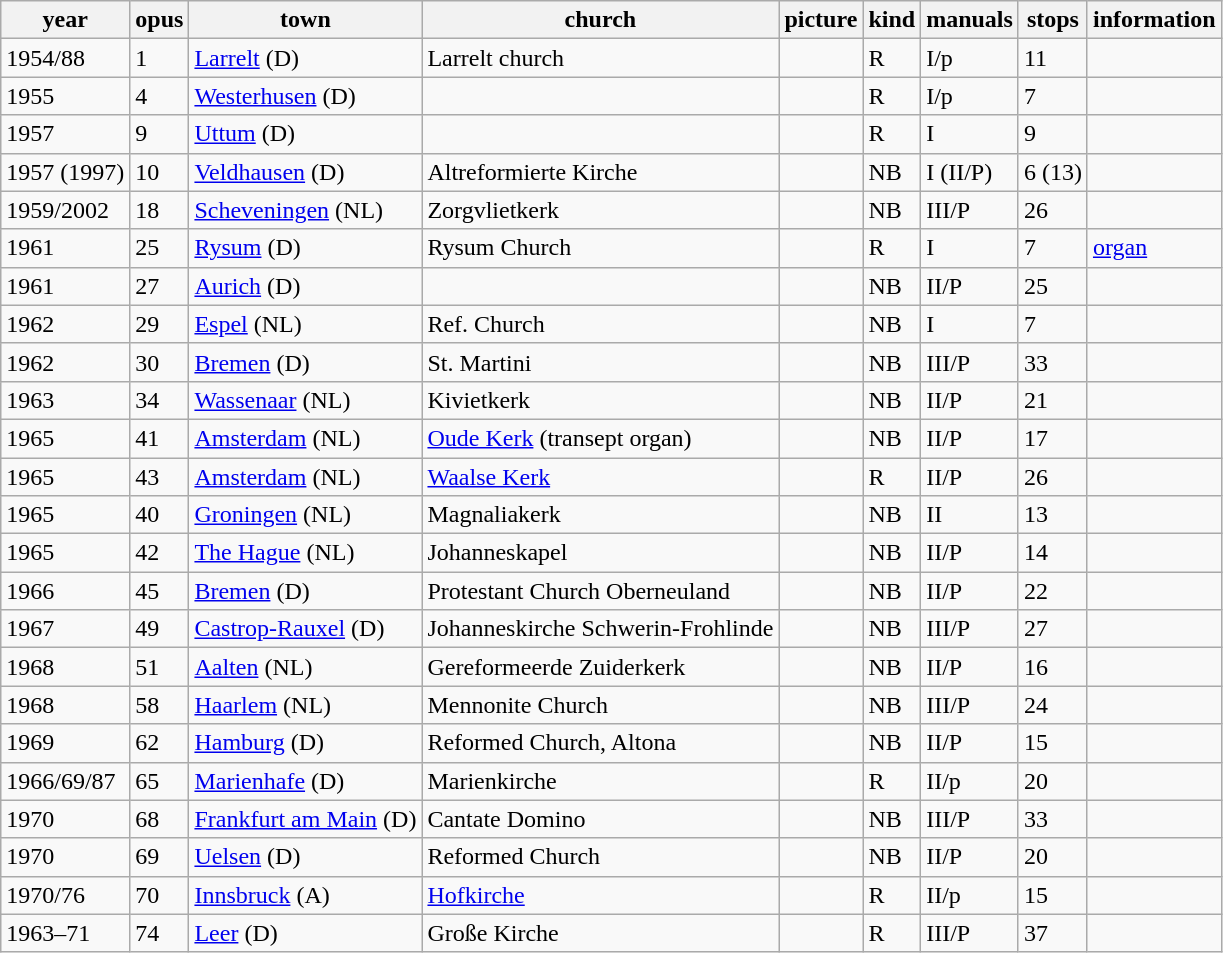<table class="wikitable sortable">
<tr class="hintergrundfarbe5">
<th>year</th>
<th>opus</th>
<th>town</th>
<th>church</th>
<th class="unsortable">picture</th>
<th>kind</th>
<th>manuals</th>
<th>stops</th>
<th class="unsortable">information</th>
</tr>
<tr>
<td>1954/88</td>
<td>1</td>
<td><a href='#'>Larrelt</a> (D)</td>
<td>Larrelt church</td>
<td></td>
<td>R</td>
<td>I/p</td>
<td>11</td>
<td></td>
</tr>
<tr>
<td>1955</td>
<td>4</td>
<td><a href='#'>Westerhusen</a> (D)</td>
<td></td>
<td></td>
<td>R</td>
<td>I/p</td>
<td>7</td>
<td></td>
</tr>
<tr>
<td>1957</td>
<td>9</td>
<td><a href='#'>Uttum</a> (D)</td>
<td></td>
<td></td>
<td>R</td>
<td>I</td>
<td>9</td>
<td></td>
</tr>
<tr>
<td>1957 (1997)</td>
<td>10</td>
<td><a href='#'>Veldhausen</a> (D)</td>
<td>Altreformierte Kirche</td>
<td></td>
<td>NB</td>
<td>I (II/P)</td>
<td>6 (13)</td>
<td></td>
</tr>
<tr>
<td>1959/2002</td>
<td>18</td>
<td><a href='#'>Scheveningen</a> (NL)</td>
<td>Zorgvlietkerk</td>
<td></td>
<td>NB</td>
<td>III/P</td>
<td>26</td>
<td></td>
</tr>
<tr>
<td>1961</td>
<td>25</td>
<td><a href='#'>Rysum</a> (D)</td>
<td>Rysum Church</td>
<td></td>
<td>R</td>
<td>I</td>
<td>7</td>
<td><a href='#'>organ</a></td>
</tr>
<tr>
<td>1961</td>
<td>27</td>
<td><a href='#'>Aurich</a> (D)</td>
<td></td>
<td></td>
<td>NB</td>
<td>II/P</td>
<td>25</td>
<td></td>
</tr>
<tr>
<td>1962</td>
<td>29</td>
<td><a href='#'>Espel</a> (NL)</td>
<td>Ref. Church</td>
<td></td>
<td>NB</td>
<td>I</td>
<td>7</td>
<td></td>
</tr>
<tr>
<td>1962</td>
<td>30</td>
<td><a href='#'>Bremen</a> (D)</td>
<td>St. Martini</td>
<td></td>
<td>NB</td>
<td>III/P</td>
<td>33</td>
<td></td>
</tr>
<tr>
<td>1963</td>
<td>34</td>
<td><a href='#'>Wassenaar</a> (NL)</td>
<td>Kivietkerk</td>
<td></td>
<td>NB</td>
<td>II/P</td>
<td>21</td>
<td></td>
</tr>
<tr>
<td>1965</td>
<td>41</td>
<td><a href='#'>Amsterdam</a> (NL)</td>
<td><a href='#'>Oude Kerk</a> (transept organ)</td>
<td></td>
<td>NB</td>
<td>II/P</td>
<td>17</td>
<td></td>
</tr>
<tr>
<td>1965</td>
<td>43</td>
<td><a href='#'>Amsterdam</a> (NL)</td>
<td><a href='#'>Waalse Kerk</a></td>
<td></td>
<td>R</td>
<td>II/P</td>
<td>26</td>
<td></td>
</tr>
<tr>
<td>1965</td>
<td>40</td>
<td><a href='#'>Groningen</a> (NL)</td>
<td>Magnaliakerk</td>
<td></td>
<td>NB</td>
<td>II</td>
<td>13</td>
<td></td>
</tr>
<tr>
<td>1965</td>
<td>42</td>
<td><a href='#'>The Hague</a> (NL)</td>
<td>Johanneskapel</td>
<td></td>
<td>NB</td>
<td>II/P</td>
<td>14</td>
<td></td>
</tr>
<tr>
<td>1966</td>
<td>45</td>
<td><a href='#'>Bremen</a> (D)</td>
<td>Protestant Church Oberneuland</td>
<td></td>
<td>NB</td>
<td>II/P</td>
<td>22</td>
<td></td>
</tr>
<tr>
<td>1967</td>
<td>49</td>
<td><a href='#'>Castrop-Rauxel</a> (D)</td>
<td>Johanneskirche Schwerin-Frohlinde</td>
<td></td>
<td>NB</td>
<td>III/P</td>
<td>27</td>
<td></td>
</tr>
<tr>
<td>1968</td>
<td>51</td>
<td><a href='#'>Aalten</a> (NL)</td>
<td>Gereformeerde Zuiderkerk</td>
<td></td>
<td>NB</td>
<td>II/P</td>
<td>16</td>
<td></td>
</tr>
<tr>
<td>1968</td>
<td>58</td>
<td><a href='#'>Haarlem</a> (NL)</td>
<td>Mennonite Church</td>
<td></td>
<td>NB</td>
<td>III/P</td>
<td>24</td>
<td></td>
</tr>
<tr>
<td>1969</td>
<td>62</td>
<td><a href='#'>Hamburg</a> (D)</td>
<td>Reformed Church, Altona</td>
<td></td>
<td>NB</td>
<td>II/P</td>
<td>15</td>
<td></td>
</tr>
<tr>
<td>1966/69/87</td>
<td>65</td>
<td><a href='#'>Marienhafe</a> (D)</td>
<td>Marienkirche</td>
<td></td>
<td>R</td>
<td>II/p</td>
<td>20</td>
<td></td>
</tr>
<tr>
<td>1970</td>
<td>68</td>
<td><a href='#'>Frankfurt am Main</a> (D)</td>
<td>Cantate Domino</td>
<td></td>
<td>NB</td>
<td>III/P</td>
<td>33</td>
<td></td>
</tr>
<tr>
<td>1970</td>
<td>69</td>
<td><a href='#'>Uelsen</a> (D)</td>
<td>Reformed Church</td>
<td></td>
<td>NB</td>
<td>II/P</td>
<td>20</td>
<td></td>
</tr>
<tr>
<td>1970/76</td>
<td>70</td>
<td><a href='#'>Innsbruck</a> (A)</td>
<td><a href='#'>Hofkirche</a></td>
<td></td>
<td>R</td>
<td>II/p</td>
<td>15</td>
<td></td>
</tr>
<tr>
<td>1963–71</td>
<td>74</td>
<td><a href='#'>Leer</a> (D)</td>
<td>Große Kirche</td>
<td></td>
<td>R</td>
<td>III/P</td>
<td>37</td>
<td></td>
</tr>
</table>
